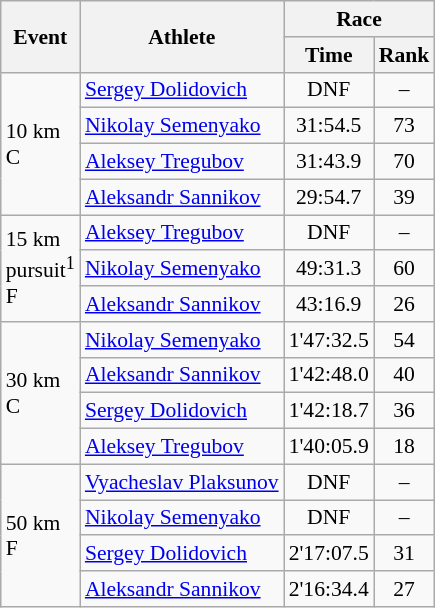<table class="wikitable" border="1" style="font-size:90%">
<tr>
<th rowspan=2>Event</th>
<th rowspan=2>Athlete</th>
<th colspan=2>Race</th>
</tr>
<tr>
<th>Time</th>
<th>Rank</th>
</tr>
<tr>
<td rowspan=4>10 km <br> C</td>
<td><a href='#'>Sergey Dolidovich</a></td>
<td align=center>DNF</td>
<td align=center>–</td>
</tr>
<tr>
<td><a href='#'>Nikolay Semenyako</a></td>
<td align=center>31:54.5</td>
<td align=center>73</td>
</tr>
<tr>
<td><a href='#'>Aleksey Tregubov</a></td>
<td align=center>31:43.9</td>
<td align=center>70</td>
</tr>
<tr>
<td><a href='#'>Aleksandr Sannikov</a></td>
<td align=center>29:54.7</td>
<td align=center>39</td>
</tr>
<tr>
<td rowspan=3>15 km <br> pursuit<sup>1</sup> <br> F</td>
<td><a href='#'>Aleksey Tregubov</a></td>
<td align=center>DNF</td>
<td align=center>–</td>
</tr>
<tr>
<td><a href='#'>Nikolay Semenyako</a></td>
<td align=center>49:31.3</td>
<td align=center>60</td>
</tr>
<tr>
<td><a href='#'>Aleksandr Sannikov</a></td>
<td align=center>43:16.9</td>
<td align=center>26</td>
</tr>
<tr>
<td rowspan=4>30 km <br> C</td>
<td><a href='#'>Nikolay Semenyako</a></td>
<td align=center>1'47:32.5</td>
<td align=center>54</td>
</tr>
<tr>
<td><a href='#'>Aleksandr Sannikov</a></td>
<td align=center>1'42:48.0</td>
<td align=center>40</td>
</tr>
<tr>
<td><a href='#'>Sergey Dolidovich</a></td>
<td align=center>1'42:18.7</td>
<td align=center>36</td>
</tr>
<tr>
<td><a href='#'>Aleksey Tregubov</a></td>
<td align=center>1'40:05.9</td>
<td align=center>18</td>
</tr>
<tr>
<td rowspan=4>50 km <br> F</td>
<td><a href='#'>Vyacheslav Plaksunov</a></td>
<td align=center>DNF</td>
<td align=center>–</td>
</tr>
<tr>
<td><a href='#'>Nikolay Semenyako</a></td>
<td align=center>DNF</td>
<td align=center>–</td>
</tr>
<tr>
<td><a href='#'>Sergey Dolidovich</a></td>
<td align=center>2'17:07.5</td>
<td align=center>31</td>
</tr>
<tr>
<td><a href='#'>Aleksandr Sannikov</a></td>
<td align=center>2'16:34.4</td>
<td align=center>27</td>
</tr>
</table>
